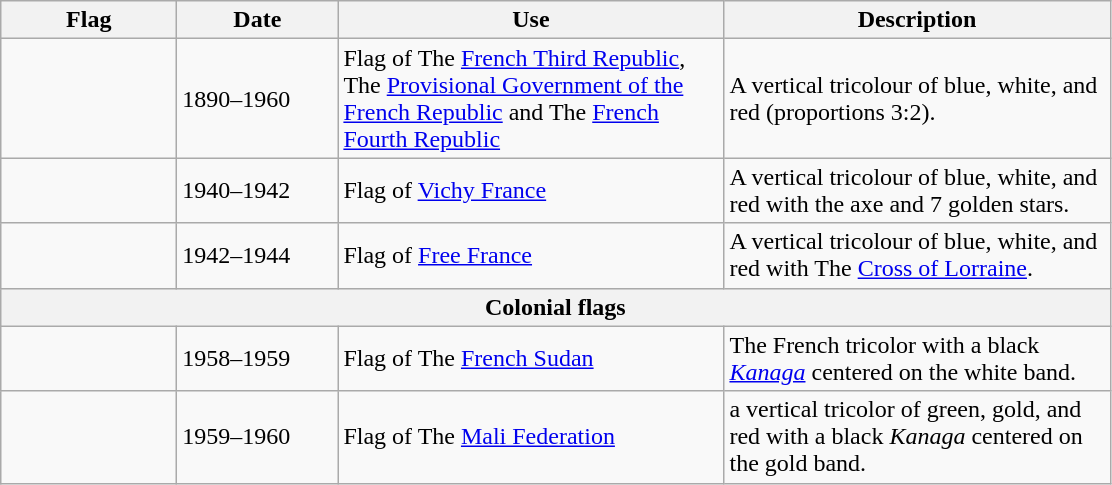<table class="wikitable">
<tr>
<th style="width:110px;">Flag</th>
<th style="width:100px;">Date</th>
<th style="width:250px;">Use</th>
<th style="width:250px;">Description</th>
</tr>
<tr>
<td></td>
<td>1890–1960</td>
<td>Flag of The <a href='#'>French Third Republic</a>, The <a href='#'>Provisional Government of the French Republic</a> and The <a href='#'>French Fourth Republic</a></td>
<td>A vertical tricolour of blue, white, and red (proportions 3:2).</td>
</tr>
<tr>
<td></td>
<td>1940–1942</td>
<td>Flag of <a href='#'>Vichy France</a></td>
<td>A vertical tricolour of blue, white, and red with the axe and 7 golden stars.</td>
</tr>
<tr>
<td></td>
<td>1942–1944</td>
<td>Flag of <a href='#'>Free France</a></td>
<td>A vertical tricolour of blue, white, and red with The <a href='#'>Cross of Lorraine</a>.</td>
</tr>
<tr>
<th colspan="4">Colonial flags</th>
</tr>
<tr>
<td></td>
<td>1958–1959</td>
<td>Flag of The <a href='#'>French Sudan</a></td>
<td>The French tricolor with a black <a href='#'><em>Kanaga</em></a> centered on the white band.</td>
</tr>
<tr>
<td></td>
<td>1959–1960</td>
<td>Flag of The <a href='#'>Mali Federation</a></td>
<td>a vertical tricolor of green, gold, and red with a black <em>Kanaga</em> centered on the gold band.</td>
</tr>
</table>
